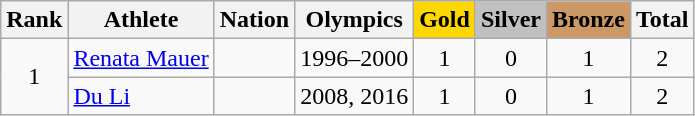<table class="wikitable sortable" style="text-align:center">
<tr>
<th>Rank</th>
<th>Athlete</th>
<th>Nation</th>
<th>Olympics</th>
<th style="background-color:gold">Gold</th>
<th style="background-color:silver">Silver</th>
<th style="background-color:#cc9966">Bronze</th>
<th>Total</th>
</tr>
<tr>
<td rowspan=2>1</td>
<td align=left data-sort-value="Renata, Mauer"><a href='#'>Renata Mauer</a></td>
<td align=left></td>
<td>1996–2000</td>
<td>1</td>
<td>0</td>
<td>1</td>
<td>2</td>
</tr>
<tr>
<td align=left data-sort-value="Du Li"><a href='#'>Du Li</a></td>
<td align=left></td>
<td>2008, 2016</td>
<td>1</td>
<td>0</td>
<td>1</td>
<td>2</td>
</tr>
</table>
